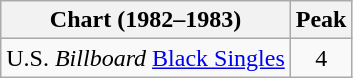<table class="wikitable">
<tr>
<th>Chart (1982–1983)</th>
<th>Peak</th>
</tr>
<tr>
<td>U.S. <em>Billboard</em> <a href='#'>Black Singles</a></td>
<td align="center">4</td>
</tr>
</table>
